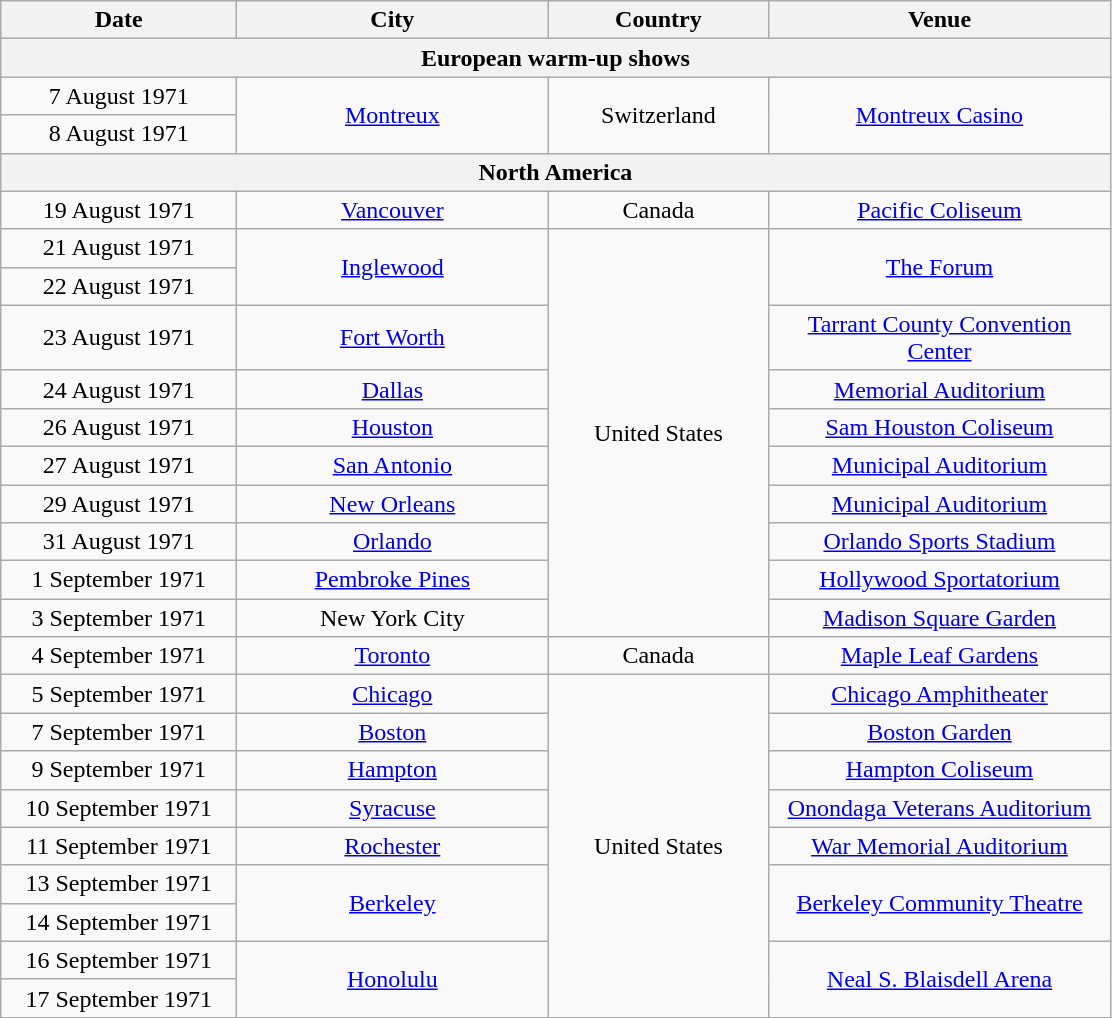<table class="wikitable" style="text-align:center;">
<tr>
<th style="width:150px;">Date</th>
<th style="width:200px;">City</th>
<th style="width:140px;">Country</th>
<th style="width:220px;">Venue</th>
</tr>
<tr>
<th colspan="4">European warm-up shows</th>
</tr>
<tr>
<td>7 August 1971</td>
<td rowspan="2"><a href='#'>Montreux</a></td>
<td rowspan="2">Switzerland</td>
<td rowspan="2"><a href='#'>Montreux Casino</a></td>
</tr>
<tr>
<td>8 August 1971</td>
</tr>
<tr>
<th colspan="4">North America</th>
</tr>
<tr>
<td>19 August 1971</td>
<td><a href='#'>Vancouver</a></td>
<td>Canada</td>
<td><a href='#'>Pacific Coliseum</a></td>
</tr>
<tr>
<td>21 August 1971</td>
<td rowspan="2"><a href='#'>Inglewood</a></td>
<td rowspan="10">United States</td>
<td rowspan="2"><a href='#'>The Forum</a></td>
</tr>
<tr>
<td>22 August 1971</td>
</tr>
<tr>
<td>23 August 1971</td>
<td><a href='#'>Fort Worth</a></td>
<td><a href='#'>Tarrant County Convention Center</a></td>
</tr>
<tr>
<td>24 August 1971</td>
<td><a href='#'>Dallas</a></td>
<td><a href='#'>Memorial Auditorium</a></td>
</tr>
<tr>
<td>26 August 1971</td>
<td><a href='#'>Houston</a></td>
<td><a href='#'>Sam Houston Coliseum</a></td>
</tr>
<tr>
<td>27 August 1971</td>
<td><a href='#'>San Antonio</a></td>
<td><a href='#'>Municipal Auditorium</a></td>
</tr>
<tr>
<td>29 August 1971</td>
<td><a href='#'>New Orleans</a></td>
<td><a href='#'>Municipal Auditorium</a></td>
</tr>
<tr>
<td>31 August 1971</td>
<td><a href='#'>Orlando</a></td>
<td><a href='#'>Orlando Sports Stadium</a></td>
</tr>
<tr>
<td>1 September 1971</td>
<td><a href='#'>Pembroke Pines</a></td>
<td><a href='#'>Hollywood Sportatorium</a></td>
</tr>
<tr>
<td>3 September 1971</td>
<td>New York City</td>
<td><a href='#'>Madison Square Garden</a></td>
</tr>
<tr>
<td>4 September 1971</td>
<td><a href='#'>Toronto</a></td>
<td>Canada</td>
<td><a href='#'>Maple Leaf Gardens</a></td>
</tr>
<tr>
<td>5 September 1971</td>
<td><a href='#'>Chicago</a></td>
<td rowspan="9">United States</td>
<td><a href='#'>Chicago Amphitheater</a></td>
</tr>
<tr>
<td>7 September 1971</td>
<td><a href='#'>Boston</a></td>
<td><a href='#'>Boston Garden</a></td>
</tr>
<tr>
<td>9 September 1971</td>
<td><a href='#'>Hampton</a></td>
<td><a href='#'>Hampton Coliseum</a></td>
</tr>
<tr>
<td>10 September 1971</td>
<td><a href='#'>Syracuse</a></td>
<td><a href='#'>Onondaga Veterans Auditorium</a></td>
</tr>
<tr>
<td>11 September 1971</td>
<td><a href='#'>Rochester</a></td>
<td><a href='#'>War Memorial Auditorium</a></td>
</tr>
<tr>
<td>13 September 1971</td>
<td rowspan="2"><a href='#'>Berkeley</a></td>
<td rowspan="2"><a href='#'>Berkeley Community Theatre</a></td>
</tr>
<tr>
<td>14 September 1971</td>
</tr>
<tr>
<td>16 September 1971</td>
<td rowspan="2"><a href='#'>Honolulu</a></td>
<td rowspan="2"><a href='#'>Neal S. Blaisdell Arena</a></td>
</tr>
<tr>
<td>17 September 1971</td>
</tr>
</table>
